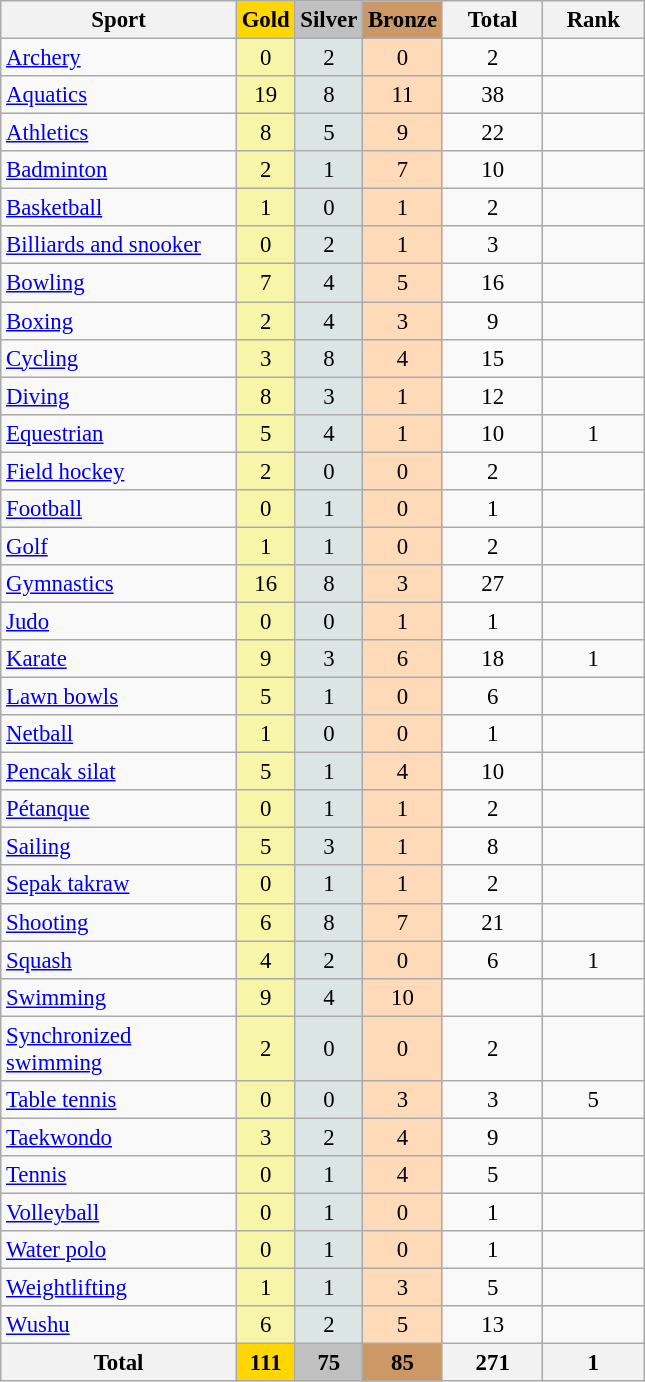<table class="wikitable sortable" style="text-align:center; font-size:95%">
<tr>
<th width=150>Sport</th>
<th style="background-color:gold; width=60;">Gold</th>
<th style="background-color:silver; width=60;">Silver</th>
<th style="background-color:#cc9966; width=60;">Bronze</th>
<th width=60>Total</th>
<th width=60>Rank</th>
</tr>
<tr>
<td align=left> <a href='#'>Archery</a></td>
<td bgcolor=#f7f6a8>0</td>
<td bgcolor=#dce5e5>2</td>
<td bgcolor=#ffdab9>0</td>
<td>2</td>
<td></td>
</tr>
<tr>
<td align=left><a href='#'>Aquatics</a></td>
<td bgcolor=#f7f6a8>19</td>
<td bgcolor=#dce5e5>8</td>
<td bgcolor=#ffdab9>11</td>
<td>38</td>
<td></td>
</tr>
<tr>
<td align=left> <a href='#'>Athletics</a></td>
<td bgcolor=#f7f6a8>8</td>
<td bgcolor=#dce5e5>5</td>
<td bgcolor=#ffdab9>9</td>
<td>22</td>
<td></td>
</tr>
<tr>
<td align=left> <a href='#'>Badminton</a></td>
<td bgcolor=#f7f6a8>2</td>
<td bgcolor=#dce5e5>1</td>
<td bgcolor=#ffdab9>7</td>
<td>10</td>
<td></td>
</tr>
<tr>
<td align=left> <a href='#'>Basketball</a></td>
<td bgcolor=#f7f6a8>1</td>
<td bgcolor=#dce5e5>0</td>
<td bgcolor=#ffdab9>1</td>
<td>2</td>
<td></td>
</tr>
<tr>
<td align=left> <a href='#'>Billiards and snooker</a></td>
<td bgcolor=#f7f6a8>0</td>
<td bgcolor=#dce5e5>2</td>
<td bgcolor=#ffdab9>1</td>
<td>3</td>
<td></td>
</tr>
<tr>
<td align=left> <a href='#'>Bowling</a></td>
<td bgcolor=#f7f6a8>7</td>
<td bgcolor=#dce5e5>4</td>
<td bgcolor=#ffdab9>5</td>
<td>16</td>
<td></td>
</tr>
<tr>
<td align=left> <a href='#'>Boxing</a></td>
<td bgcolor=#f7f6a8>2</td>
<td bgcolor=#dce5e5>4</td>
<td bgcolor=#ffdab9>3</td>
<td>9</td>
<td></td>
</tr>
<tr>
<td align=left> <a href='#'>Cycling</a></td>
<td bgcolor=#f7f6a8>3</td>
<td bgcolor=#dce5e5>8</td>
<td bgcolor=#ffdab9>4</td>
<td>15</td>
<td></td>
</tr>
<tr>
<td align=left> <a href='#'>Diving</a></td>
<td bgcolor=#f7f6a8>8</td>
<td bgcolor=#dce5e5>3</td>
<td bgcolor=#ffdab9>1</td>
<td>12</td>
<td></td>
</tr>
<tr>
<td align=left> <a href='#'>Equestrian</a></td>
<td bgcolor=#f7f6a8>5</td>
<td bgcolor=#dce5e5>4</td>
<td bgcolor=#ffdab9>1</td>
<td>10</td>
<td>1</td>
</tr>
<tr>
<td align=left> <a href='#'>Field hockey</a></td>
<td bgcolor=#f7f6a8>2</td>
<td bgcolor=#dce5e5>0</td>
<td bgcolor=#ffdab9>0</td>
<td>2</td>
<td></td>
</tr>
<tr>
<td align=left> <a href='#'>Football</a></td>
<td bgcolor=#f7f6a8>0</td>
<td bgcolor=#dce5e5>1</td>
<td bgcolor=#ffdab9>0</td>
<td>1</td>
<td></td>
</tr>
<tr>
<td align=left> <a href='#'>Golf</a></td>
<td bgcolor=#f7f6a8>1</td>
<td bgcolor=#dce5e5>1</td>
<td bgcolor=#ffdab9>0</td>
<td>2</td>
<td></td>
</tr>
<tr>
<td align=left> <a href='#'>Gymnastics</a></td>
<td bgcolor=#f7f6a8>16</td>
<td bgcolor=#dce5e5>8</td>
<td bgcolor=#ffdab9>3</td>
<td>27</td>
<td></td>
</tr>
<tr>
<td align=left> <a href='#'>Judo</a></td>
<td bgcolor=#f7f6a8>0</td>
<td bgcolor=#dce5e5>0</td>
<td bgcolor=#ffdab9>1</td>
<td>1</td>
<td></td>
</tr>
<tr>
<td align=left> <a href='#'>Karate</a></td>
<td bgcolor=#f7f6a8>9</td>
<td bgcolor=#dce5e5>3</td>
<td bgcolor=#ffdab9>6</td>
<td>18</td>
<td>1</td>
</tr>
<tr>
<td align=left> <a href='#'>Lawn bowls</a></td>
<td bgcolor=#f7f6a8>5</td>
<td bgcolor=#dce5e5>1</td>
<td bgcolor=#ffdab9>0</td>
<td>6</td>
<td></td>
</tr>
<tr>
<td align=left> <a href='#'>Netball</a></td>
<td bgcolor=#f7f6a8>1</td>
<td bgcolor=#dce5e5>0</td>
<td bgcolor=#ffdab9>0</td>
<td>1</td>
<td></td>
</tr>
<tr>
<td align=left><a href='#'>Pencak silat</a></td>
<td bgcolor=#f7f6a8>5</td>
<td bgcolor=#dce5e5>1</td>
<td bgcolor=#ffdab9>4</td>
<td>10</td>
<td></td>
</tr>
<tr>
<td align=left> <a href='#'>Pétanque</a></td>
<td bgcolor=#f7f6a8>0</td>
<td bgcolor=#dce5e5>1</td>
<td bgcolor=#ffdab9>1</td>
<td>2</td>
<td></td>
</tr>
<tr>
<td align=left> <a href='#'>Sailing</a></td>
<td bgcolor=#f7f6a8>5</td>
<td bgcolor=#dce5e5>3</td>
<td bgcolor=#ffdab9>1</td>
<td>8</td>
<td></td>
</tr>
<tr>
<td align=left> <a href='#'>Sepak takraw</a></td>
<td bgcolor=#f7f6a8>0</td>
<td bgcolor=#dce5e5>1</td>
<td bgcolor=#ffdab9>1</td>
<td>2</td>
<td></td>
</tr>
<tr>
<td align=left> <a href='#'>Shooting</a></td>
<td bgcolor=#f7f6a8>6</td>
<td bgcolor=#dce5e5>8</td>
<td bgcolor=#ffdab9>7</td>
<td>21</td>
<td></td>
</tr>
<tr>
<td align=left> <a href='#'>Squash</a></td>
<td bgcolor=#f7f6a8>4</td>
<td bgcolor=#dce5e5>2</td>
<td bgcolor=#ffdab9>0</td>
<td>6</td>
<td>1</td>
</tr>
<tr>
<td align=left> <a href='#'>Swimming</a></td>
<td bgcolor=#f7f6a8>9</td>
<td bgcolor=#dce5e5>4</td>
<td bgcolor=#ffdab9>10</td>
<td></td>
<td></td>
</tr>
<tr>
<td align=left> <a href='#'>Synchronized swimming</a></td>
<td bgcolor=#f7f6a8>2</td>
<td bgcolor=#dce5e5>0</td>
<td bgcolor=#ffdab9>0</td>
<td>2</td>
<td></td>
</tr>
<tr>
<td align=left> <a href='#'>Table tennis</a></td>
<td bgcolor=#f7f6a8>0</td>
<td bgcolor=#dce5e5>0</td>
<td bgcolor=#ffdab9>3</td>
<td>3</td>
<td>5</td>
</tr>
<tr>
<td align=left> <a href='#'>Taekwondo</a></td>
<td bgcolor=#f7f6a8>3</td>
<td bgcolor=#dce5e5>2</td>
<td bgcolor=#ffdab9>4</td>
<td>9</td>
<td></td>
</tr>
<tr>
<td align=left> <a href='#'>Tennis</a></td>
<td bgcolor=#f7f6a8>0</td>
<td bgcolor=#dce5e5>1</td>
<td bgcolor=#ffdab9>4</td>
<td>5</td>
<td></td>
</tr>
<tr>
<td align=left> <a href='#'>Volleyball</a></td>
<td bgcolor=#f7f6a8>0</td>
<td bgcolor=#dce5e5>1</td>
<td bgcolor=#ffdab9>0</td>
<td>1</td>
<td></td>
</tr>
<tr>
<td align=left> <a href='#'>Water polo</a></td>
<td bgcolor=#f7f6a8>0</td>
<td bgcolor=#dce5e5>1</td>
<td bgcolor=#ffdab9>0</td>
<td>1</td>
<td></td>
</tr>
<tr>
<td align=left> <a href='#'>Weightlifting</a></td>
<td bgcolor=#f7f6a8>1</td>
<td bgcolor=#dce5e5>1</td>
<td bgcolor=#ffdab9>3</td>
<td>5</td>
<td></td>
</tr>
<tr>
<td align=left> <a href='#'>Wushu</a></td>
<td bgcolor=#f7f6a8>6</td>
<td bgcolor=#dce5e5>2</td>
<td bgcolor=#ffdab9>5</td>
<td>13</td>
<td></td>
</tr>
<tr>
<th>Total</th>
<th style="background-color:gold; width=60;">111</th>
<th style="background-color:silver; width=60;">75</th>
<th style="background-color:#cc9966; width=60;">85</th>
<th>271</th>
<th>1</th>
</tr>
</table>
